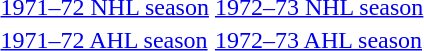<table>
<tr>
<td><a href='#'>1971–72 NHL season</a></td>
<td><a href='#'>1972–73 NHL season</a></td>
</tr>
<tr>
<td><a href='#'>1971–72 AHL season</a></td>
<td><a href='#'>1972–73 AHL season</a></td>
</tr>
<tr>
</tr>
</table>
